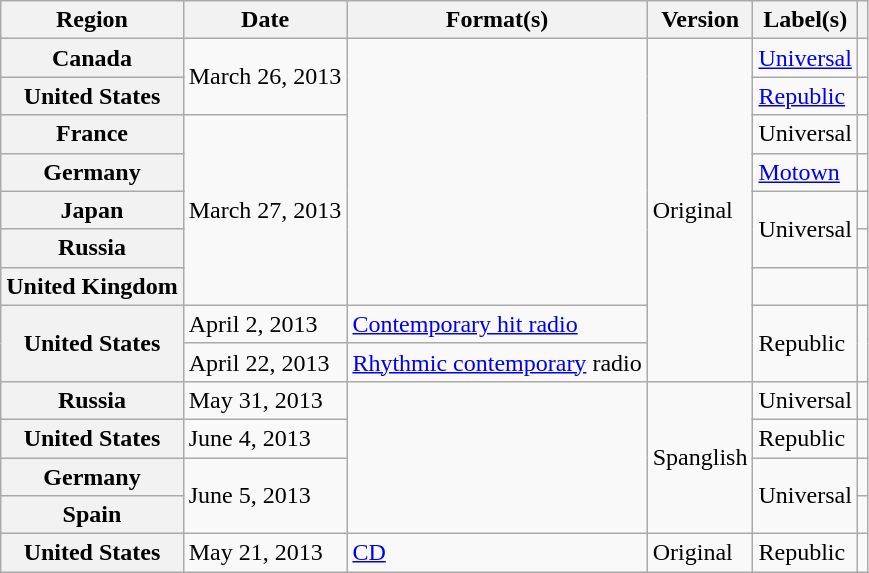<table class="wikitable plainrowheaders">
<tr>
<th scope="col">Region</th>
<th scope="col">Date</th>
<th scope="col">Format(s)</th>
<th scope="col">Version</th>
<th scope="col">Label(s)</th>
<th scope="col"></th>
</tr>
<tr>
<th scope="row">Canada</th>
<td rowspan="2">March 26, 2013</td>
<td rowspan="7"></td>
<td rowspan="9">Original</td>
<td><a href='#'>Universal</a></td>
<td align="center"></td>
</tr>
<tr>
<th scope="row">United States</th>
<td><a href='#'>Republic</a></td>
<td align="center"></td>
</tr>
<tr>
<th scope="row">France</th>
<td rowspan="5">March 27, 2013</td>
<td>Universal</td>
<td align="center"></td>
</tr>
<tr>
<th scope="row">Germany</th>
<td><a href='#'>Motown</a></td>
<td align="center"></td>
</tr>
<tr>
<th scope="row">Japan</th>
<td rowspan="2">Universal</td>
<td align="center"></td>
</tr>
<tr>
<th scope="row">Russia</th>
<td align="center"></td>
</tr>
<tr>
<th scope="row">United Kingdom</th>
<td></td>
<td align="center"></td>
</tr>
<tr>
<th scope="row" rowspan="2">United States</th>
<td>April 2, 2013</td>
<td><a href='#'>Contemporary hit radio</a></td>
<td rowspan="2">Republic</td>
<td align="center" rowspan="2"></td>
</tr>
<tr>
<td>April 22, 2013</td>
<td><a href='#'>Rhythmic contemporary</a> radio</td>
</tr>
<tr>
<th scope="row">Russia</th>
<td>May 31, 2013</td>
<td rowspan="4"></td>
<td rowspan="4">Spanglish</td>
<td>Universal</td>
<td align="center"></td>
</tr>
<tr>
<th scope="row">United States</th>
<td>June 4, 2013</td>
<td>Republic</td>
<td align="center"></td>
</tr>
<tr>
<th scope="row">Germany</th>
<td rowspan="2">June 5, 2013</td>
<td rowspan="2">Universal</td>
<td align="center"></td>
</tr>
<tr>
<th scope="row">Spain</th>
<td align="center"></td>
</tr>
<tr>
<th scope="row">United States</th>
<td>May 21, 2013</td>
<td><a href='#'>CD</a></td>
<td>Original</td>
<td>Republic</td>
<td align="center"></td>
</tr>
</table>
